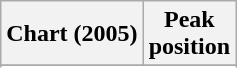<table class="wikitable sortable plainrowheaders">
<tr>
<th>Chart (2005)</th>
<th>Peak<br>position</th>
</tr>
<tr>
</tr>
<tr>
</tr>
<tr>
</tr>
<tr>
</tr>
<tr>
</tr>
<tr>
</tr>
</table>
